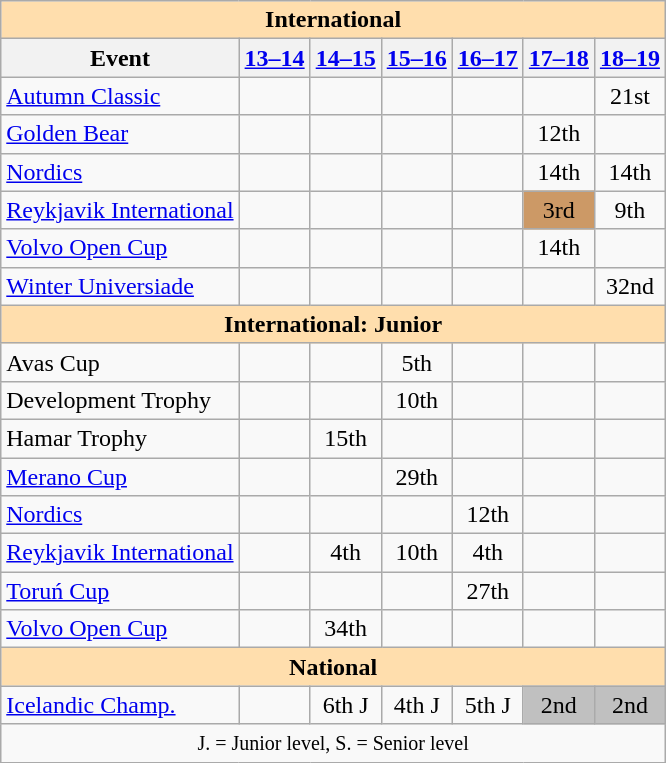<table class="wikitable" style="text-align:center">
<tr>
<th colspan="7" style="background:#ffdead; text-align:center;"><strong>International</strong></th>
</tr>
<tr>
<th>Event</th>
<th><a href='#'>13–14</a></th>
<th><a href='#'>14–15</a></th>
<th><a href='#'>15–16</a></th>
<th><a href='#'>16–17</a></th>
<th><a href='#'>17–18</a></th>
<th><a href='#'>18–19</a></th>
</tr>
<tr>
<td align=left> <a href='#'>Autumn Classic</a></td>
<td></td>
<td></td>
<td></td>
<td></td>
<td></td>
<td>21st</td>
</tr>
<tr>
<td align=left><a href='#'>Golden Bear</a></td>
<td></td>
<td></td>
<td></td>
<td></td>
<td>12th</td>
<td></td>
</tr>
<tr>
<td align=left><a href='#'>Nordics</a></td>
<td></td>
<td></td>
<td></td>
<td></td>
<td>14th</td>
<td>14th</td>
</tr>
<tr>
<td align=left><a href='#'>Reykjavik International</a></td>
<td></td>
<td></td>
<td></td>
<td></td>
<td bgcolor=cc9966>3rd</td>
<td>9th</td>
</tr>
<tr>
<td align=left><a href='#'>Volvo Open Cup</a></td>
<td></td>
<td></td>
<td></td>
<td></td>
<td>14th</td>
<td></td>
</tr>
<tr>
<td align=left><a href='#'>Winter Universiade</a></td>
<td></td>
<td></td>
<td></td>
<td></td>
<td></td>
<td>32nd</td>
</tr>
<tr>
<th colspan="7" style="background:#ffdead; text-align:center;"><strong>International: Junior</strong></th>
</tr>
<tr>
<td align=left>Avas Cup</td>
<td></td>
<td></td>
<td>5th</td>
<td></td>
<td></td>
<td></td>
</tr>
<tr>
<td align=left>Development Trophy</td>
<td></td>
<td></td>
<td>10th</td>
<td></td>
<td></td>
<td></td>
</tr>
<tr>
<td align=left>Hamar Trophy</td>
<td></td>
<td>15th</td>
<td></td>
<td></td>
<td></td>
<td></td>
</tr>
<tr>
<td align=left><a href='#'>Merano Cup</a></td>
<td></td>
<td></td>
<td>29th</td>
<td></td>
<td></td>
<td></td>
</tr>
<tr>
<td align=left><a href='#'>Nordics</a></td>
<td></td>
<td></td>
<td></td>
<td>12th</td>
<td></td>
<td></td>
</tr>
<tr>
<td align=left><a href='#'>Reykjavik International</a></td>
<td></td>
<td>4th</td>
<td>10th</td>
<td>4th</td>
<td></td>
<td></td>
</tr>
<tr>
<td align=left><a href='#'>Toruń Cup</a></td>
<td></td>
<td></td>
<td></td>
<td>27th</td>
<td></td>
<td></td>
</tr>
<tr>
<td align=left><a href='#'>Volvo Open Cup</a></td>
<td></td>
<td>34th</td>
<td></td>
<td></td>
<td></td>
<td></td>
</tr>
<tr>
<th colspan="7" style="background:#ffdead; text-align:center;"><strong>National</strong></th>
</tr>
<tr>
<td align=left><a href='#'>Icelandic Champ.</a></td>
<td></td>
<td>6th J</td>
<td>4th J</td>
<td>5th J</td>
<td bgcolor=silver>2nd</td>
<td bgcolor=silver>2nd</td>
</tr>
<tr>
<td colspan="7" style="text-align:center;"><small>  J. = Junior level, S. = Senior level  </small></td>
</tr>
</table>
